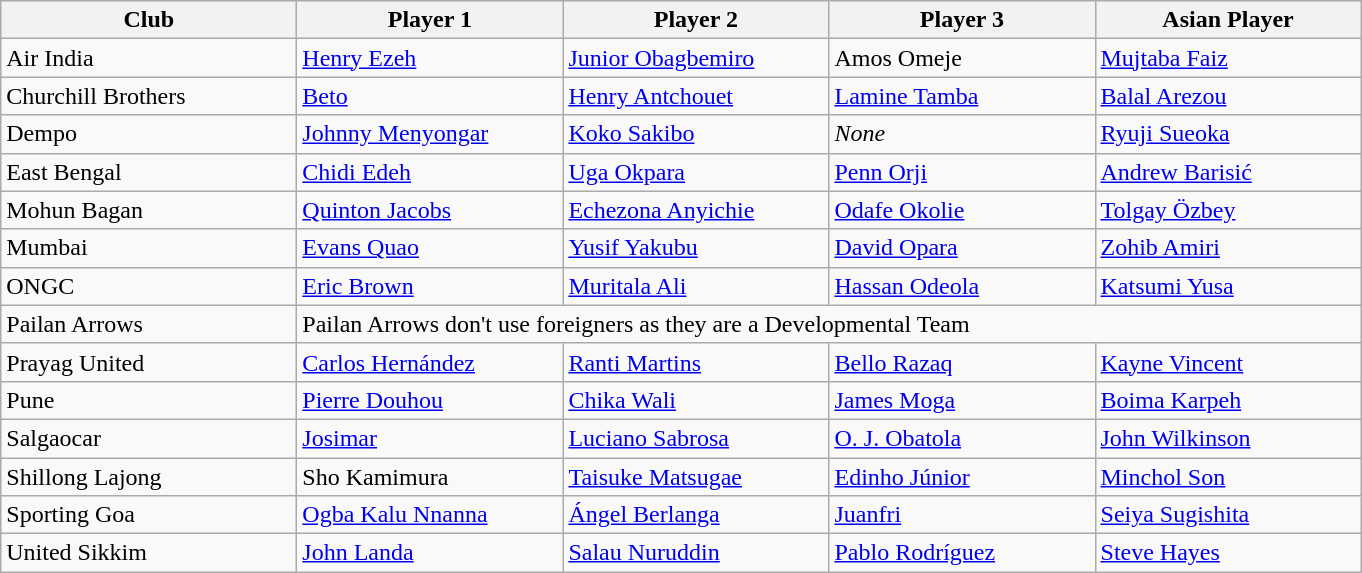<table class="wikitable" border="1">
<tr>
<th width="190">Club</th>
<th width="170">Player 1</th>
<th width="170">Player 2</th>
<th width="170">Player 3</th>
<th width="170">Asian Player</th>
</tr>
<tr style="vertical-align:top;">
<td>Air India</td>
<td> <a href='#'>Henry Ezeh</a></td>
<td> <a href='#'>Junior Obagbemiro</a></td>
<td> Amos Omeje</td>
<td> <a href='#'>Mujtaba Faiz</a></td>
</tr>
<tr style="vertical-align:top;">
<td>Churchill Brothers</td>
<td> <a href='#'>Beto</a></td>
<td> <a href='#'>Henry Antchouet</a></td>
<td> <a href='#'>Lamine Tamba</a></td>
<td> <a href='#'>Balal Arezou</a></td>
</tr>
<tr style="vertical-align:top;">
<td>Dempo</td>
<td> <a href='#'>Johnny Menyongar</a></td>
<td> <a href='#'>Koko Sakibo</a></td>
<td><em>None</em></td>
<td> <a href='#'>Ryuji Sueoka</a></td>
</tr>
<tr style="vertical-align:top;">
<td>East Bengal</td>
<td> <a href='#'>Chidi Edeh</a></td>
<td> <a href='#'>Uga Okpara</a></td>
<td> <a href='#'>Penn Orji</a></td>
<td> <a href='#'>Andrew Barisić</a></td>
</tr>
<tr style="vertical-align:top;">
<td>Mohun Bagan</td>
<td> <a href='#'>Quinton Jacobs</a></td>
<td> <a href='#'>Echezona Anyichie</a></td>
<td> <a href='#'>Odafe Okolie</a></td>
<td> <a href='#'>Tolgay Özbey</a></td>
</tr>
<tr style="vertical-align:top;">
<td>Mumbai</td>
<td> <a href='#'>Evans Quao</a></td>
<td> <a href='#'>Yusif Yakubu</a></td>
<td> <a href='#'>David Opara</a></td>
<td> <a href='#'>Zohib Amiri</a></td>
</tr>
<tr style="vertical-align:top;">
<td>ONGC</td>
<td> <a href='#'>Eric Brown</a></td>
<td> <a href='#'>Muritala Ali</a></td>
<td> <a href='#'>Hassan Odeola</a></td>
<td> <a href='#'>Katsumi Yusa</a></td>
</tr>
<tr style="vertical-align:top;">
<td>Pailan Arrows</td>
<td colspan="4">Pailan Arrows don't use foreigners as they are a Developmental Team</td>
</tr>
<tr style="vertical-align:top;">
<td>Prayag United</td>
<td> <a href='#'>Carlos Hernández</a></td>
<td> <a href='#'>Ranti Martins</a></td>
<td> <a href='#'>Bello Razaq</a></td>
<td>  <a href='#'>Kayne Vincent</a></td>
</tr>
<tr style="vertical-align:top;">
<td>Pune</td>
<td> <a href='#'>Pierre Douhou</a></td>
<td> <a href='#'>Chika Wali</a></td>
<td> <a href='#'>James Moga</a></td>
<td> <a href='#'>Boima Karpeh</a></td>
</tr>
<tr style="vertical-align:top;">
<td>Salgaocar</td>
<td> <a href='#'>Josimar</a></td>
<td> <a href='#'>Luciano Sabrosa</a></td>
<td> <a href='#'>O. J. Obatola</a></td>
<td> <a href='#'>John Wilkinson</a></td>
</tr>
<tr style="vertical-align:top;">
<td>Shillong Lajong</td>
<td> Sho Kamimura</td>
<td> <a href='#'>Taisuke Matsugae</a></td>
<td> <a href='#'>Edinho Júnior</a></td>
<td> <a href='#'>Minchol Son</a></td>
</tr>
<tr style="vertical-align:top;">
<td>Sporting Goa</td>
<td> <a href='#'>Ogba Kalu Nnanna</a></td>
<td> <a href='#'>Ángel Berlanga</a></td>
<td> <a href='#'>Juanfri</a></td>
<td> <a href='#'>Seiya Sugishita</a></td>
</tr>
<tr>
<td>United Sikkim</td>
<td> <a href='#'>John Landa</a></td>
<td> <a href='#'>Salau Nuruddin</a></td>
<td> <a href='#'>Pablo Rodríguez</a></td>
<td> <a href='#'>Steve Hayes</a></td>
</tr>
</table>
